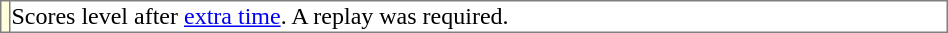<table class="toccolours" border="1" style="border-collapse: collapse; width: 50%; margin: left;">
<tr>
<td style="background:#ffffdd; text-align: center;"></td>
<td>Scores level after <a href='#'>extra time</a>. A replay was required.</td>
</tr>
</table>
